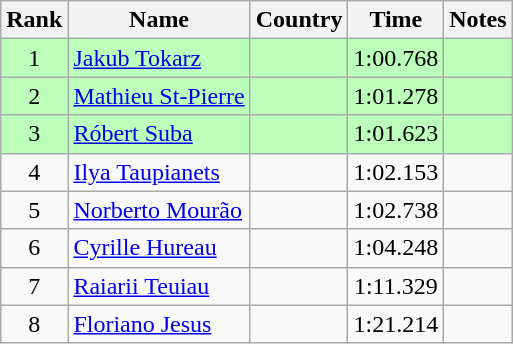<table class="wikitable" style="text-align:center">
<tr>
<th>Rank</th>
<th>Name</th>
<th>Country</th>
<th>Time</th>
<th>Notes</th>
</tr>
<tr bgcolor=bbffbb>
<td>1</td>
<td align="left"><a href='#'>Jakub Tokarz</a></td>
<td align="left"></td>
<td>1:00.768</td>
<td></td>
</tr>
<tr bgcolor=bbffbb>
<td>2</td>
<td align="left"><a href='#'>Mathieu St-Pierre</a></td>
<td align="left"></td>
<td>1:01.278</td>
<td></td>
</tr>
<tr bgcolor=bbffbb>
<td>3</td>
<td align="left"><a href='#'>Róbert Suba</a></td>
<td align="left"></td>
<td>1:01.623</td>
<td></td>
</tr>
<tr>
<td>4</td>
<td align="left"><a href='#'>Ilya Taupianets</a></td>
<td align="left"></td>
<td>1:02.153</td>
<td></td>
</tr>
<tr>
<td>5</td>
<td align="left"><a href='#'>Norberto Mourão</a></td>
<td align="left"></td>
<td>1:02.738</td>
<td></td>
</tr>
<tr>
<td>6</td>
<td align="left"><a href='#'>Cyrille Hureau</a></td>
<td align="left"></td>
<td>1:04.248</td>
<td></td>
</tr>
<tr>
<td>7</td>
<td align="left"><a href='#'>Raiarii Teuiau</a></td>
<td align="left"></td>
<td>1:11.329</td>
<td></td>
</tr>
<tr>
<td>8</td>
<td align="left"><a href='#'>Floriano Jesus</a></td>
<td align="left"></td>
<td>1:21.214</td>
<td></td>
</tr>
</table>
